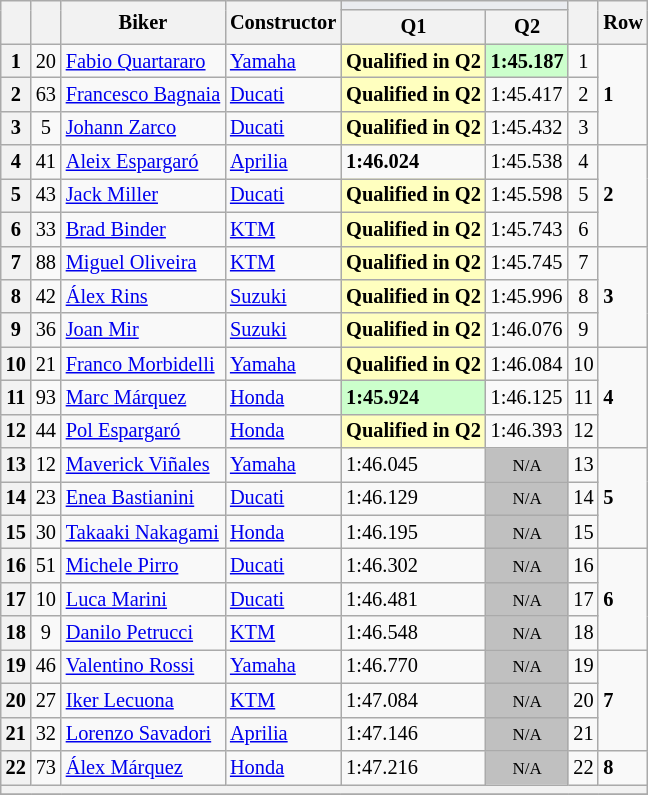<table class="wikitable sortable" style="font-size: 85%;">
<tr>
<th rowspan="2"></th>
<th rowspan="2"></th>
<th rowspan="2">Biker</th>
<th rowspan="2">Constructor</th>
<th colspan="2" style="background:#eaecf0; text-align:center;"></th>
<th rowspan="2"></th>
<th rowspan="2">Row</th>
</tr>
<tr>
<th scope="col">Q1</th>
<th scope="col">Q2</th>
</tr>
<tr>
<th scope="row">1</th>
<td align="center">20</td>
<td> <a href='#'>Fabio Quartararo</a></td>
<td><a href='#'>Yamaha</a></td>
<td style="background:#ffffbf;"><strong>Qualified in Q2</strong></td>
<td style="background:#ccffcc;"><strong>1:45.187</strong></td>
<td align="center">1</td>
<td rowspan="3"><strong>1</strong></td>
</tr>
<tr>
<th scope="row">2</th>
<td align="center">63</td>
<td> <a href='#'>Francesco Bagnaia</a></td>
<td><a href='#'>Ducati</a></td>
<td style="background:#ffffbf;"><strong>Qualified in Q2</strong></td>
<td>1:45.417</td>
<td align="center">2</td>
</tr>
<tr>
<th scope="row">3</th>
<td align="center">5</td>
<td> <a href='#'>Johann Zarco</a></td>
<td><a href='#'>Ducati</a></td>
<td style="background:#ffffbf;"><strong>Qualified in Q2</strong></td>
<td>1:45.432</td>
<td align="center">3</td>
</tr>
<tr>
<th scope="row">4</th>
<td align="center">41</td>
<td> <a href='#'>Aleix Espargaró</a></td>
<td><a href='#'>Aprilia</a></td>
<td><strong>1:46.024</strong></td>
<td>1:45.538</td>
<td align="center">4</td>
<td rowspan="3"><strong>2</strong></td>
</tr>
<tr>
<th scope="row">5</th>
<td align="center">43</td>
<td> <a href='#'>Jack Miller</a></td>
<td><a href='#'>Ducati</a></td>
<td style="background:#ffffbf;"><strong>Qualified in Q2</strong></td>
<td>1:45.598</td>
<td align="center">5</td>
</tr>
<tr>
<th scope="row">6</th>
<td align="center">33</td>
<td> <a href='#'>Brad Binder</a></td>
<td><a href='#'>KTM</a></td>
<td style="background:#ffffbf;"><strong>Qualified in Q2</strong></td>
<td>1:45.743</td>
<td align="center">6</td>
</tr>
<tr>
<th scope="row">7</th>
<td align="center">88</td>
<td> <a href='#'>Miguel Oliveira</a></td>
<td><a href='#'>KTM</a></td>
<td style="background:#ffffbf;"><strong>Qualified in Q2</strong></td>
<td>1:45.745</td>
<td align="center">7</td>
<td rowspan="3"><strong>3</strong></td>
</tr>
<tr>
<th scope="row">8</th>
<td align="center">42</td>
<td> <a href='#'>Álex Rins</a></td>
<td><a href='#'>Suzuki</a></td>
<td style="background:#ffffbf;"><strong>Qualified in Q2</strong></td>
<td>1:45.996</td>
<td align="center">8</td>
</tr>
<tr>
<th scope="row">9</th>
<td align="center">36</td>
<td> <a href='#'>Joan Mir</a></td>
<td><a href='#'>Suzuki</a></td>
<td style="background:#ffffbf;"><strong>Qualified in Q2</strong></td>
<td>1:46.076</td>
<td align="center">9</td>
</tr>
<tr>
<th scope="row">10</th>
<td align="center">21</td>
<td> <a href='#'>Franco Morbidelli</a></td>
<td><a href='#'>Yamaha</a></td>
<td style="background:#ffffbf;"><strong>Qualified in Q2</strong></td>
<td>1:46.084</td>
<td align="center">10</td>
<td rowspan="3"><strong>4</strong></td>
</tr>
<tr>
<th scope="row">11</th>
<td align="center">93</td>
<td> <a href='#'>Marc Márquez</a></td>
<td><a href='#'>Honda</a></td>
<td style="background:#ccffcc;"><strong>1:45.924</strong></td>
<td>1:46.125</td>
<td align="center">11</td>
</tr>
<tr>
<th scope="row">12</th>
<td align="center">44</td>
<td> <a href='#'>Pol Espargaró</a></td>
<td><a href='#'>Honda</a></td>
<td style="background:#ffffbf;"><strong>Qualified in Q2</strong></td>
<td>1:46.393</td>
<td align="center">12</td>
</tr>
<tr>
<th scope="row">13</th>
<td align="center">12</td>
<td> <a href='#'>Maverick Viñales</a></td>
<td><a href='#'>Yamaha</a></td>
<td>1:46.045</td>
<td style="background: silver" align="center" data-sort-value="13"><small>N/A</small></td>
<td align="center">13</td>
<td rowspan="3"><strong>5</strong></td>
</tr>
<tr>
<th scope="row">14</th>
<td align="center">23</td>
<td> <a href='#'>Enea Bastianini</a></td>
<td><a href='#'>Ducati</a></td>
<td>1:46.129</td>
<td style="background: silver" align="center" data-sort-value="14"><small>N/A</small></td>
<td align="center">14</td>
</tr>
<tr>
<th scope="row">15</th>
<td align="center">30</td>
<td> <a href='#'>Takaaki Nakagami</a></td>
<td><a href='#'>Honda</a></td>
<td>1:46.195</td>
<td style="background: silver" align="center" data-sort-value="15"><small>N/A</small></td>
<td align="center">15</td>
</tr>
<tr>
<th scope="row">16</th>
<td align="center">51</td>
<td> <a href='#'>Michele Pirro</a></td>
<td><a href='#'>Ducati</a></td>
<td>1:46.302</td>
<td style="background: silver" align="center" data-sort-value="16"><small>N/A</small></td>
<td align="center">16</td>
<td rowspan="3"><strong>6</strong></td>
</tr>
<tr>
<th scope="row">17</th>
<td align="center">10</td>
<td> <a href='#'>Luca Marini</a></td>
<td><a href='#'>Ducati</a></td>
<td>1:46.481</td>
<td style="background: silver" align="center" data-sort-value="17"><small>N/A</small></td>
<td align="center">17</td>
</tr>
<tr>
<th scope="row">18</th>
<td align="center">9</td>
<td> <a href='#'>Danilo Petrucci</a></td>
<td><a href='#'>KTM</a></td>
<td>1:46.548</td>
<td style="background: silver" align="center" data-sort-value="18"><small>N/A</small></td>
<td align="center">18</td>
</tr>
<tr>
<th scope="row">19</th>
<td align="center">46</td>
<td> <a href='#'>Valentino Rossi</a></td>
<td><a href='#'>Yamaha</a></td>
<td>1:46.770</td>
<td style="background: silver" align="center" data-sort-value="19"><small>N/A</small></td>
<td align="center">19</td>
<td rowspan="3"><strong>7</strong></td>
</tr>
<tr>
<th scope="row">20</th>
<td align="center">27</td>
<td> <a href='#'>Iker Lecuona</a></td>
<td><a href='#'>KTM</a></td>
<td>1:47.084</td>
<td style="background: silver" align="center" data-sort-value="20"><small>N/A</small></td>
<td align="center">20</td>
</tr>
<tr>
<th scope="row">21</th>
<td align="center">32</td>
<td> <a href='#'>Lorenzo Savadori</a></td>
<td><a href='#'>Aprilia</a></td>
<td>1:47.146</td>
<td style="background: silver" align="center" data-sort-value="21"><small>N/A</small></td>
<td align="center">21</td>
</tr>
<tr>
<th scope="row">22</th>
<td align="center">73</td>
<td> <a href='#'>Álex Márquez</a></td>
<td><a href='#'>Honda</a></td>
<td>1:47.216</td>
<td style="background: silver" align="center" data-sort-value="22"><small>N/A</small></td>
<td align="center">22</td>
<td><strong>8</strong></td>
</tr>
<tr>
<th colspan=9></th>
</tr>
<tr>
</tr>
</table>
